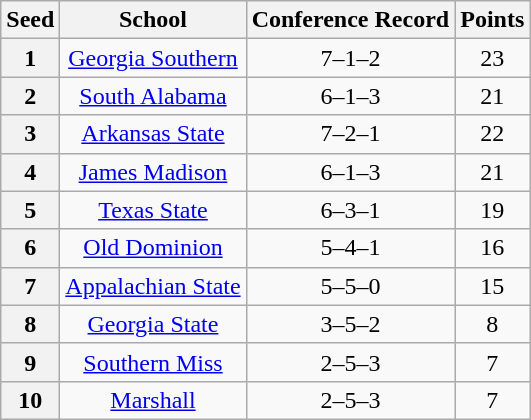<table class="wikitable" style="text-align:center">
<tr>
<th>Seed</th>
<th>School</th>
<th>Conference Record</th>
<th>Points</th>
</tr>
<tr>
<th>1</th>
<td><a href='#'>Georgia Southern</a></td>
<td>7–1–2</td>
<td>23</td>
</tr>
<tr>
<th>2</th>
<td><a href='#'>South Alabama</a></td>
<td>6–1–3</td>
<td>21</td>
</tr>
<tr>
<th>3</th>
<td><a href='#'>Arkansas State</a></td>
<td>7–2–1</td>
<td>22</td>
</tr>
<tr>
<th>4</th>
<td><a href='#'>James Madison</a></td>
<td>6–1–3</td>
<td>21</td>
</tr>
<tr>
<th>5</th>
<td><a href='#'>Texas State</a></td>
<td>6–3–1</td>
<td>19</td>
</tr>
<tr>
<th>6</th>
<td><a href='#'>Old Dominion</a></td>
<td>5–4–1</td>
<td>16</td>
</tr>
<tr>
<th>7</th>
<td><a href='#'>Appalachian State</a></td>
<td>5–5–0</td>
<td>15</td>
</tr>
<tr>
<th>8</th>
<td><a href='#'>Georgia State</a></td>
<td>3–5–2</td>
<td>8</td>
</tr>
<tr>
<th>9</th>
<td><a href='#'>Southern Miss</a></td>
<td>2–5–3</td>
<td>7</td>
</tr>
<tr>
<th>10</th>
<td><a href='#'>Marshall</a></td>
<td>2–5–3</td>
<td>7</td>
</tr>
</table>
